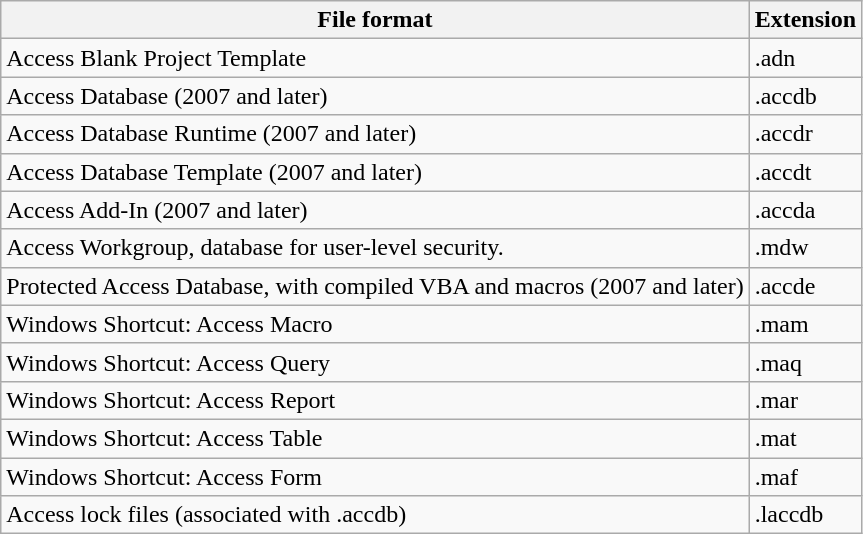<table class="wikitable" sortable">
<tr>
<th scope="col">File format</th>
<th scope="col">Extension</th>
</tr>
<tr>
<td>Access Blank Project Template</td>
<td>.adn</td>
</tr>
<tr>
<td>Access Database (2007 and later)</td>
<td>.accdb</td>
</tr>
<tr>
<td>Access Database Runtime (2007 and later)</td>
<td>.accdr</td>
</tr>
<tr>
<td>Access Database Template (2007 and later)</td>
<td>.accdt</td>
</tr>
<tr>
<td>Access Add-In (2007 and later)</td>
<td>.accda</td>
</tr>
<tr>
<td>Access Workgroup, database for user-level security.</td>
<td>.mdw</td>
</tr>
<tr>
<td>Protected Access Database, with compiled VBA and macros (2007 and later)</td>
<td>.accde</td>
</tr>
<tr>
<td>Windows Shortcut: Access Macro</td>
<td>.mam</td>
</tr>
<tr>
<td>Windows Shortcut: Access Query</td>
<td>.maq</td>
</tr>
<tr>
<td>Windows Shortcut: Access Report</td>
<td>.mar</td>
</tr>
<tr>
<td>Windows Shortcut: Access Table</td>
<td>.mat</td>
</tr>
<tr>
<td>Windows Shortcut: Access Form</td>
<td>.maf</td>
</tr>
<tr>
<td>Access lock files (associated with .accdb)</td>
<td>.laccdb</td>
</tr>
</table>
